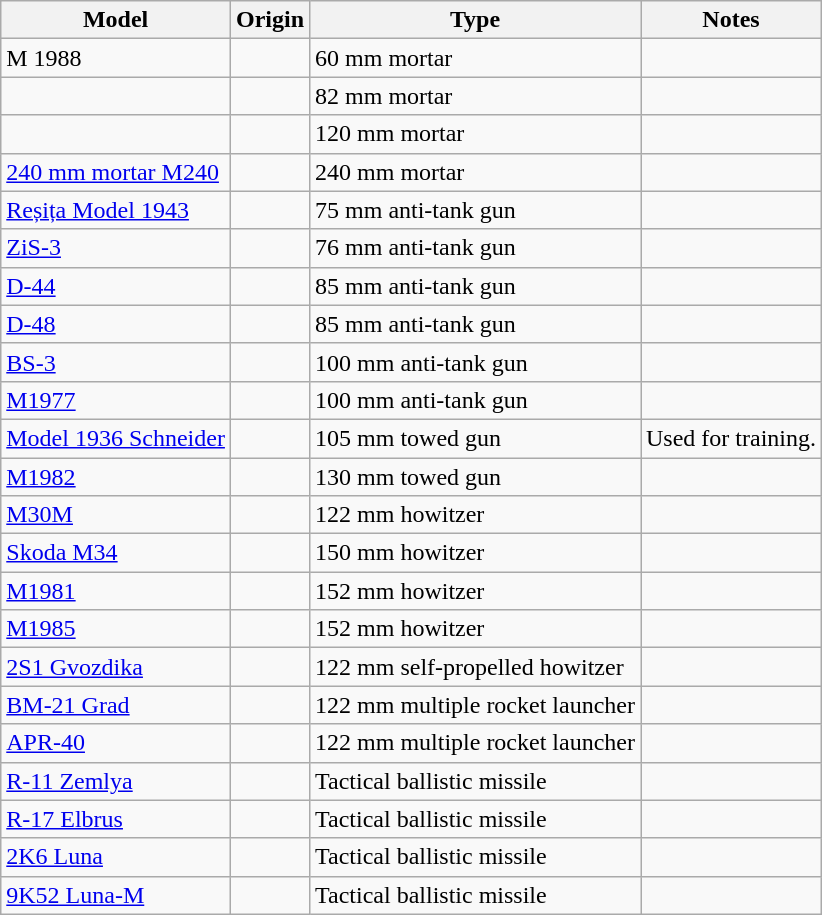<table class="wikitable">
<tr>
<th>Model</th>
<th>Origin</th>
<th>Type</th>
<th>Notes</th>
</tr>
<tr>
<td>M 1988</td>
<td></td>
<td>60 mm mortar</td>
<td></td>
</tr>
<tr>
<td></td>
<td></td>
<td>82 mm mortar</td>
<td></td>
</tr>
<tr>
<td></td>
<td></td>
<td>120 mm mortar</td>
<td></td>
</tr>
<tr>
<td><a href='#'>240 mm mortar M240</a></td>
<td></td>
<td>240 mm mortar</td>
<td></td>
</tr>
<tr>
<td><a href='#'>Reșița Model 1943</a></td>
<td></td>
<td>75 mm anti-tank gun</td>
<td></td>
</tr>
<tr>
<td><a href='#'>ZiS-3</a></td>
<td></td>
<td>76 mm anti-tank gun</td>
<td></td>
</tr>
<tr>
<td><a href='#'>D-44</a></td>
<td></td>
<td>85 mm anti-tank gun</td>
<td></td>
</tr>
<tr>
<td><a href='#'>D-48</a></td>
<td></td>
<td>85 mm anti-tank gun</td>
<td></td>
</tr>
<tr>
<td><a href='#'>BS-3</a></td>
<td></td>
<td>100 mm anti-tank gun</td>
<td></td>
</tr>
<tr>
<td><a href='#'>M1977</a></td>
<td></td>
<td>100 mm anti-tank gun</td>
<td></td>
</tr>
<tr>
<td><a href='#'>Model 1936 Schneider</a></td>
<td></td>
<td>105 mm towed gun</td>
<td>Used for training.</td>
</tr>
<tr>
<td><a href='#'>M1982</a></td>
<td></td>
<td>130 mm towed gun</td>
<td></td>
</tr>
<tr>
<td><a href='#'>M30M</a></td>
<td></td>
<td>122 mm howitzer</td>
<td></td>
</tr>
<tr>
<td><a href='#'>Skoda M34</a></td>
<td></td>
<td>150 mm howitzer</td>
<td></td>
</tr>
<tr>
<td><a href='#'>M1981</a></td>
<td></td>
<td>152 mm howitzer</td>
<td></td>
</tr>
<tr>
<td><a href='#'>M1985</a></td>
<td></td>
<td>152 mm howitzer</td>
<td></td>
</tr>
<tr>
<td><a href='#'>2S1 Gvozdika</a></td>
<td></td>
<td>122 mm self-propelled howitzer</td>
<td></td>
</tr>
<tr>
<td><a href='#'>BM-21 Grad</a></td>
<td></td>
<td>122 mm multiple rocket launcher</td>
<td></td>
</tr>
<tr>
<td><a href='#'>APR-40</a></td>
<td></td>
<td>122 mm multiple rocket launcher</td>
<td></td>
</tr>
<tr>
<td><a href='#'>R-11 Zemlya</a></td>
<td></td>
<td>Tactical ballistic missile</td>
<td></td>
</tr>
<tr>
<td><a href='#'>R-17 Elbrus</a></td>
<td></td>
<td>Tactical ballistic missile</td>
<td></td>
</tr>
<tr>
<td><a href='#'>2K6 Luna</a></td>
<td></td>
<td>Tactical ballistic missile</td>
<td></td>
</tr>
<tr>
<td><a href='#'>9K52 Luna-M</a></td>
<td></td>
<td>Tactical ballistic missile</td>
<td></td>
</tr>
</table>
